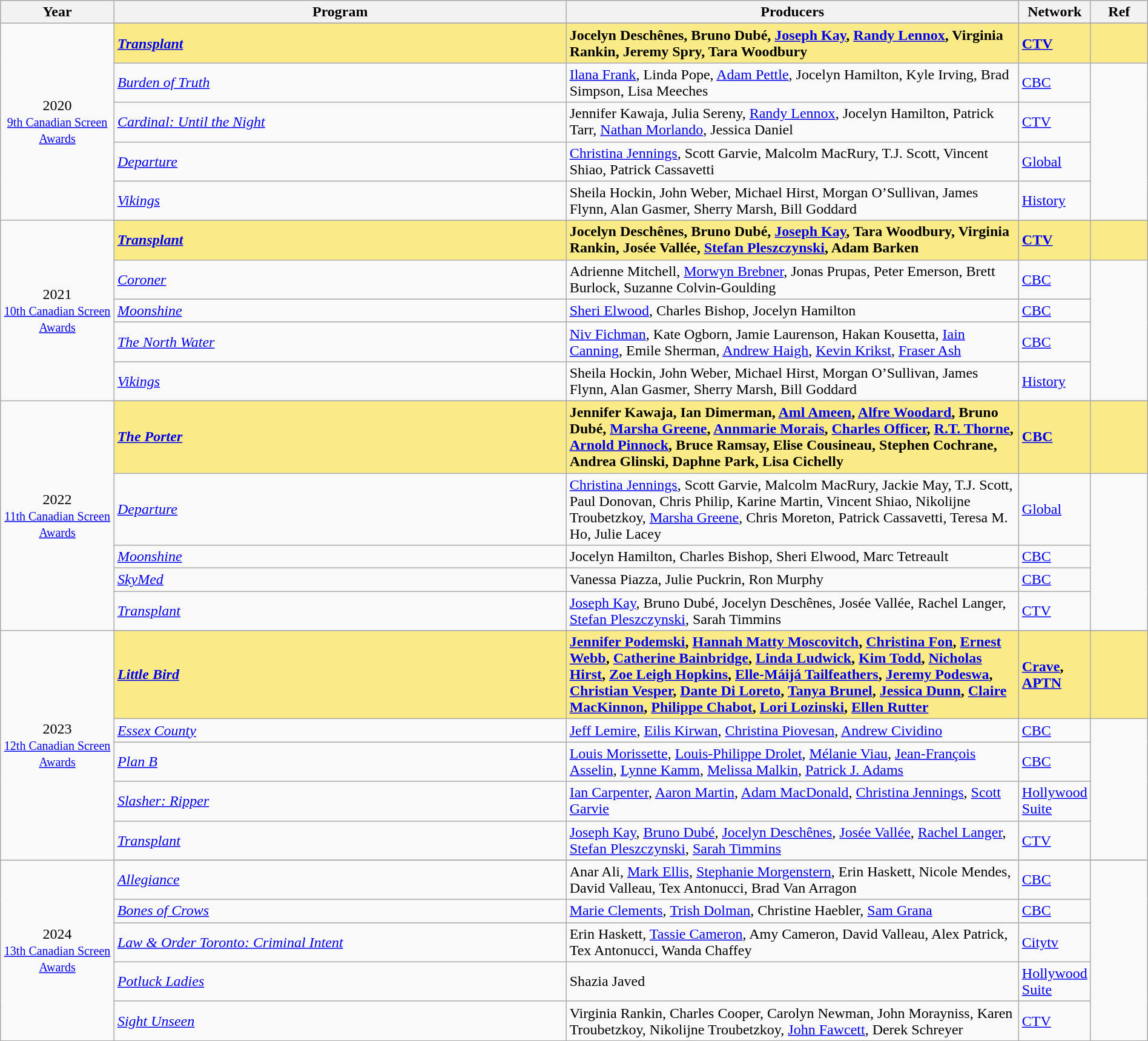<table class="wikitable" style="width:100%">
<tr>
<th style="width:10%;">Year</th>
<th style="width:40%;">Program</th>
<th style="width:40%;">Producers</th>
<th style="width:5%;">Network</th>
<th style="width:5%;">Ref</th>
</tr>
<tr>
<td rowspan="6" style="text-align:center">2020<br><small><a href='#'>9th Canadian Screen Awards</a></small></td>
</tr>
<tr style="background:#FAEB86;">
<td><strong><em><a href='#'>Transplant</a></em></strong></td>
<td><strong>Jocelyn Deschênes, Bruno Dubé, <a href='#'>Joseph Kay</a>, <a href='#'>Randy Lennox</a>, Virginia Rankin, Jeremy Spry, Tara Woodbury</strong></td>
<td><strong><a href='#'>CTV</a></strong></td>
<td></td>
</tr>
<tr>
<td><em><a href='#'>Burden of Truth</a></em></td>
<td><a href='#'>Ilana Frank</a>, Linda Pope, <a href='#'>Adam Pettle</a>, Jocelyn Hamilton, Kyle Irving, Brad Simpson, Lisa Meeches</td>
<td><a href='#'>CBC</a></td>
<td rowspan=4></td>
</tr>
<tr>
<td><em><a href='#'>Cardinal: Until the Night</a></em></td>
<td>Jennifer Kawaja, Julia Sereny, <a href='#'>Randy Lennox</a>, Jocelyn Hamilton, Patrick Tarr, <a href='#'>Nathan Morlando</a>, Jessica Daniel</td>
<td><a href='#'>CTV</a></td>
</tr>
<tr>
<td><em><a href='#'>Departure</a></em></td>
<td><a href='#'>Christina Jennings</a>, Scott Garvie, Malcolm MacRury, T.J. Scott, Vincent Shiao, Patrick Cassavetti</td>
<td><a href='#'>Global</a></td>
</tr>
<tr>
<td><em><a href='#'>Vikings</a></em></td>
<td>Sheila Hockin, John Weber, Michael Hirst, Morgan O’Sullivan, James Flynn, Alan Gasmer, Sherry Marsh, Bill Goddard</td>
<td><a href='#'>History</a></td>
</tr>
<tr>
<td rowspan="6" style="text-align:center">2021<br><small><a href='#'>10th Canadian Screen Awards</a></small></td>
</tr>
<tr style="background:#FAEB86;">
<td><strong><em><a href='#'>Transplant</a></em></strong></td>
<td><strong>Jocelyn Deschênes, Bruno Dubé, <a href='#'>Joseph Kay</a>, Tara Woodbury, Virginia Rankin, Josée Vallée, <a href='#'>Stefan Pleszczynski</a>, Adam Barken</strong></td>
<td><strong><a href='#'>CTV</a></strong></td>
<td></td>
</tr>
<tr>
<td><em><a href='#'>Coroner</a></em></td>
<td>Adrienne Mitchell, <a href='#'>Morwyn Brebner</a>, Jonas Prupas, Peter Emerson, Brett Burlock, Suzanne Colvin-Goulding</td>
<td><a href='#'>CBC</a></td>
<td rowspan=4></td>
</tr>
<tr>
<td><em><a href='#'>Moonshine</a></em></td>
<td><a href='#'>Sheri Elwood</a>, Charles Bishop, Jocelyn Hamilton</td>
<td><a href='#'>CBC</a></td>
</tr>
<tr>
<td><em><a href='#'>The North Water</a></em></td>
<td><a href='#'>Niv Fichman</a>, Kate Ogborn, Jamie Laurenson, Hakan Kousetta, <a href='#'>Iain Canning</a>, Emile Sherman, <a href='#'>Andrew Haigh</a>, <a href='#'>Kevin Krikst</a>, <a href='#'>Fraser Ash</a></td>
<td><a href='#'>CBC</a></td>
</tr>
<tr>
<td><em><a href='#'>Vikings</a></em></td>
<td>Sheila Hockin, John Weber, Michael Hirst, Morgan O’Sullivan, James Flynn, Alan Gasmer, Sherry Marsh, Bill Goddard</td>
<td><a href='#'>History</a></td>
</tr>
<tr>
<td rowspan="6" style="text-align:center">2022<br><small><a href='#'>11th Canadian Screen Awards</a></small></td>
</tr>
<tr style="background:#FAEB86;">
<td><strong><em><a href='#'>The Porter</a></em></strong></td>
<td><strong>Jennifer Kawaja, Ian Dimerman, <a href='#'>Aml Ameen</a>, <a href='#'>Alfre Woodard</a>, Bruno Dubé, <a href='#'>Marsha Greene</a>, <a href='#'>Annmarie Morais</a>, <a href='#'>Charles Officer</a>, <a href='#'>R.T. Thorne</a>, <a href='#'>Arnold Pinnock</a>, Bruce Ramsay, Elise Cousineau, Stephen Cochrane, Andrea Glinski, Daphne Park, Lisa Cichelly</strong></td>
<td><strong><a href='#'>CBC</a></strong></td>
<td></td>
</tr>
<tr>
<td><em><a href='#'>Departure</a></em></td>
<td><a href='#'>Christina Jennings</a>, Scott Garvie, Malcolm MacRury, Jackie May, T.J. Scott, Paul Donovan, Chris Philip, Karine Martin, Vincent Shiao, Nikolijne Troubetzkoy, <a href='#'>Marsha Greene</a>, Chris Moreton, Patrick Cassavetti, Teresa M. Ho, Julie Lacey</td>
<td><a href='#'>Global</a></td>
<td rowspan=4></td>
</tr>
<tr>
<td><em><a href='#'>Moonshine</a></em></td>
<td>Jocelyn Hamilton, Charles Bishop, Sheri Elwood, Marc Tetreault</td>
<td><a href='#'>CBC</a></td>
</tr>
<tr>
<td><em><a href='#'>SkyMed</a></em></td>
<td>Vanessa Piazza, Julie Puckrin, Ron Murphy</td>
<td><a href='#'>CBC</a></td>
</tr>
<tr>
<td><em><a href='#'>Transplant</a></em></td>
<td><a href='#'>Joseph Kay</a>, Bruno Dubé, Jocelyn Deschênes, Josée Vallée, Rachel Langer, <a href='#'>Stefan Pleszczynski</a>, Sarah Timmins</td>
<td><a href='#'>CTV</a></td>
</tr>
<tr>
<td rowspan="6" style="text-align:center">2023<br><small><a href='#'>12th Canadian Screen Awards</a></small></td>
</tr>
<tr style="background:#FAEB86;">
<td><strong><em><a href='#'>Little Bird</a></em></strong></td>
<td><strong><a href='#'>Jennifer Podemski</a>, <a href='#'>Hannah Matty Moscovitch</a>, <a href='#'>Christina Fon</a>, <a href='#'>Ernest Webb</a>, <a href='#'>Catherine Bainbridge</a>, <a href='#'>Linda Ludwick</a>, <a href='#'>Kim Todd</a>, <a href='#'>Nicholas Hirst</a>, <a href='#'>Zoe Leigh Hopkins</a>, <a href='#'>Elle-Máijá Tailfeathers</a>, <a href='#'>Jeremy Podeswa</a>, <a href='#'>Christian Vesper</a>, <a href='#'>Dante Di Loreto</a>, <a href='#'>Tanya Brunel</a>, <a href='#'>Jessica Dunn</a>, <a href='#'>Claire MacKinnon</a>, <a href='#'>Philippe Chabot</a>, <a href='#'>Lori Lozinski</a>, <a href='#'>Ellen Rutter</a></strong></td>
<td><strong><a href='#'>Crave</a>, <a href='#'>APTN</a></strong></td>
<td></td>
</tr>
<tr>
<td><em><a href='#'>Essex County</a></em></td>
<td><a href='#'>Jeff Lemire</a>, <a href='#'>Eilis Kirwan</a>, <a href='#'>Christina Piovesan</a>, <a href='#'>Andrew Cividino</a></td>
<td><a href='#'>CBC</a></td>
<td rowspan=4></td>
</tr>
<tr>
<td><em><a href='#'>Plan B</a></em></td>
<td><a href='#'>Louis Morissette</a>, <a href='#'>Louis-Philippe Drolet</a>, <a href='#'>Mélanie Viau</a>, <a href='#'>Jean-François Asselin</a>, <a href='#'>Lynne Kamm</a>, <a href='#'>Melissa Malkin</a>, <a href='#'>Patrick J. Adams</a></td>
<td><a href='#'>CBC</a></td>
</tr>
<tr>
<td><em><a href='#'>Slasher: Ripper</a></em></td>
<td><a href='#'>Ian Carpenter</a>, <a href='#'>Aaron Martin</a>, <a href='#'>Adam MacDonald</a>, <a href='#'>Christina Jennings</a>, <a href='#'>Scott Garvie</a></td>
<td><a href='#'>Hollywood Suite</a></td>
</tr>
<tr>
<td><em><a href='#'>Transplant</a></em></td>
<td><a href='#'>Joseph Kay</a>, <a href='#'>Bruno Dubé</a>, <a href='#'>Jocelyn Deschênes</a>, <a href='#'>Josée Vallée</a>, <a href='#'>Rachel Langer</a>, <a href='#'>Stefan Pleszczynski</a>, <a href='#'>Sarah Timmins</a></td>
<td><a href='#'>CTV</a></td>
</tr>
<tr>
<td rowspan="6" align="center">2024<br> <small><a href='#'>13th Canadian Screen Awards</a></small></td>
</tr>
<tr>
<td><em><a href='#'>Allegiance</a></em></td>
<td>Anar Ali, <a href='#'>Mark Ellis</a>, <a href='#'>Stephanie Morgenstern</a>, Erin Haskett, Nicole Mendes, David Valleau, Tex Antonucci, Brad Van Arragon</td>
<td><a href='#'>CBC</a></td>
<td rowspan=5></td>
</tr>
<tr>
<td><em><a href='#'>Bones of Crows</a></em></td>
<td><a href='#'>Marie Clements</a>, <a href='#'>Trish Dolman</a>, Christine Haebler, <a href='#'>Sam Grana</a></td>
<td><a href='#'>CBC</a></td>
</tr>
<tr>
<td><em><a href='#'>Law & Order Toronto: Criminal Intent</a></em></td>
<td>Erin Haskett, <a href='#'>Tassie Cameron</a>, Amy Cameron, David Valleau, Alex Patrick, Tex Antonucci, Wanda Chaffey</td>
<td><a href='#'>Citytv</a></td>
</tr>
<tr>
<td><em><a href='#'>Potluck Ladies</a></em></td>
<td>Shazia Javed</td>
<td><a href='#'>Hollywood Suite</a></td>
</tr>
<tr>
<td><em><a href='#'>Sight Unseen</a></em></td>
<td>Virginia Rankin, Charles Cooper, Carolyn Newman, John Morayniss, Karen Troubetzkoy, Nikolijne Troubetzkoy, <a href='#'>John Fawcett</a>, Derek Schreyer</td>
<td><a href='#'>CTV</a></td>
</tr>
</table>
